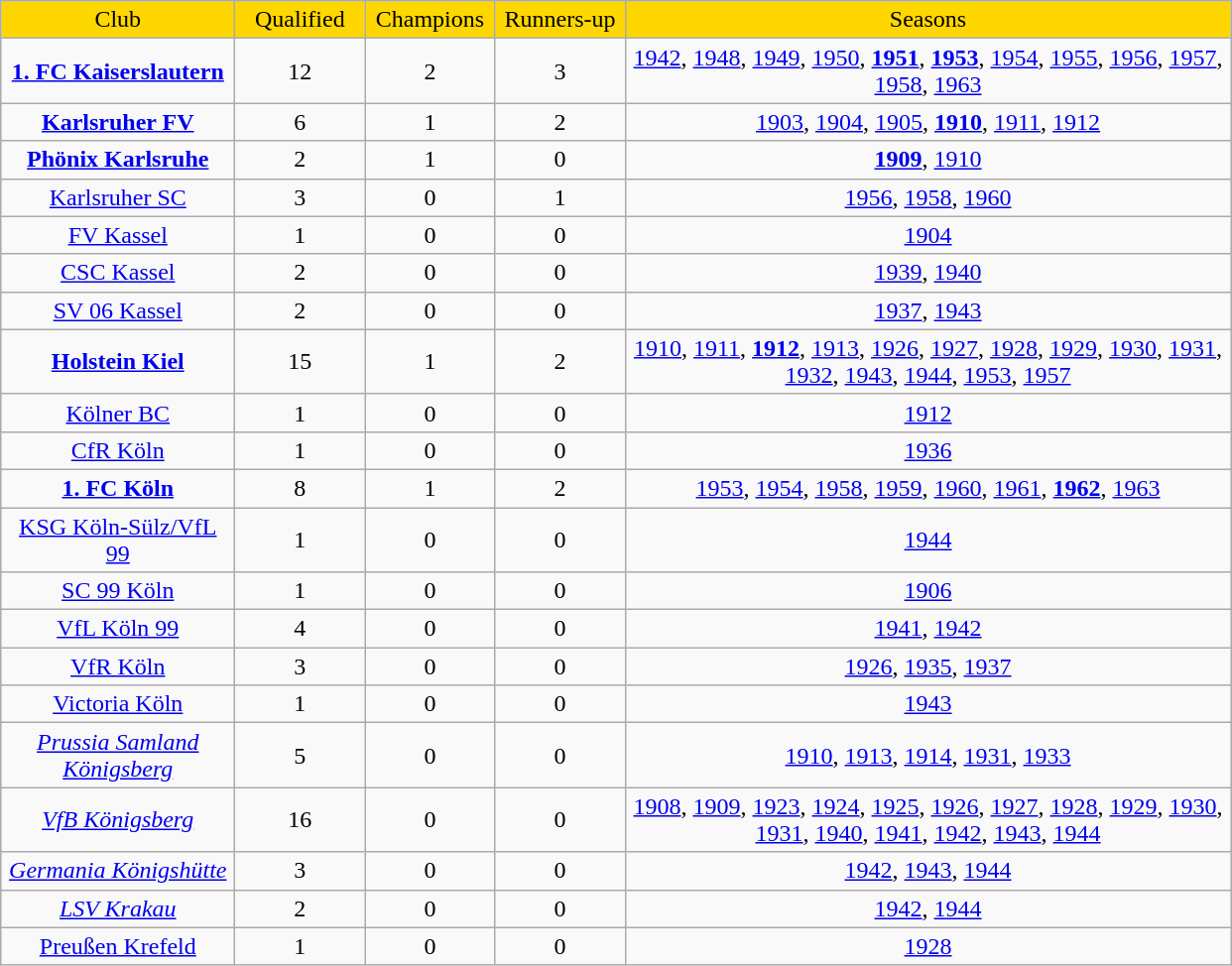<table class="wikitable sortable">
<tr align="center" bgcolor="#FFD700">
<td width="150">Club</td>
<td width="80">Qualified</td>
<td width="80">Champions</td>
<td width="80">Runners-up</td>
<td width="400">Seasons</td>
</tr>
<tr align="center">
<td><strong><a href='#'>1. FC Kaiserslautern</a></strong></td>
<td>12</td>
<td>2</td>
<td>3</td>
<td><a href='#'>1942</a>, <a href='#'>1948</a>, <a href='#'>1949</a>, <a href='#'>1950</a>, <strong><a href='#'>1951</a></strong>, <strong><a href='#'>1953</a></strong>, <a href='#'>1954</a>, <a href='#'>1955</a>, <a href='#'>1956</a>, <a href='#'>1957</a>, <a href='#'>1958</a>, <a href='#'>1963</a></td>
</tr>
<tr align="center">
<td><strong><a href='#'>Karlsruher FV</a></strong></td>
<td>6</td>
<td>1</td>
<td>2</td>
<td><a href='#'>1903</a>, <a href='#'>1904</a>, <a href='#'>1905</a>, <strong><a href='#'>1910</a></strong>, <a href='#'>1911</a>, <a href='#'>1912</a></td>
</tr>
<tr align="center">
<td><strong><a href='#'>Phönix Karlsruhe</a></strong></td>
<td>2</td>
<td>1</td>
<td>0</td>
<td><strong><a href='#'>1909</a></strong>, <a href='#'>1910</a></td>
</tr>
<tr align="center">
<td><a href='#'>Karlsruher SC</a></td>
<td>3</td>
<td>0</td>
<td>1</td>
<td><a href='#'>1956</a>, <a href='#'>1958</a>, <a href='#'>1960</a></td>
</tr>
<tr align="center">
<td><a href='#'>FV Kassel</a></td>
<td>1</td>
<td>0</td>
<td>0</td>
<td><a href='#'>1904</a></td>
</tr>
<tr align="center">
<td><a href='#'>CSC Kassel</a></td>
<td>2</td>
<td>0</td>
<td>0</td>
<td><a href='#'>1939</a>, <a href='#'>1940</a></td>
</tr>
<tr align="center">
<td><a href='#'>SV 06 Kassel</a></td>
<td>2</td>
<td>0</td>
<td>0</td>
<td><a href='#'>1937</a>, <a href='#'>1943</a></td>
</tr>
<tr align="center">
<td><strong><a href='#'>Holstein Kiel</a></strong></td>
<td>15</td>
<td>1</td>
<td>2</td>
<td><a href='#'>1910</a>, <a href='#'>1911</a>, <strong><a href='#'>1912</a></strong>, <a href='#'>1913</a>, <a href='#'>1926</a>, <a href='#'>1927</a>, <a href='#'>1928</a>, <a href='#'>1929</a>, <a href='#'>1930</a>, <a href='#'>1931</a>, <a href='#'>1932</a>, <a href='#'>1943</a>, <a href='#'>1944</a>, <a href='#'>1953</a>, <a href='#'>1957</a></td>
</tr>
<tr align="center">
<td><a href='#'>Kölner BC</a></td>
<td>1</td>
<td>0</td>
<td>0</td>
<td><a href='#'>1912</a></td>
</tr>
<tr align="center">
<td><a href='#'>CfR Köln</a></td>
<td>1</td>
<td>0</td>
<td>0</td>
<td><a href='#'>1936</a></td>
</tr>
<tr align="center">
<td><strong><a href='#'>1. FC Köln</a></strong></td>
<td>8</td>
<td>1</td>
<td>2</td>
<td><a href='#'>1953</a>, <a href='#'>1954</a>, <a href='#'>1958</a>, <a href='#'>1959</a>, <a href='#'>1960</a>, <a href='#'>1961</a>, <strong><a href='#'>1962</a></strong>, <a href='#'>1963</a></td>
</tr>
<tr align="center">
<td><a href='#'>KSG Köln-Sülz/VfL 99</a></td>
<td>1</td>
<td>0</td>
<td>0</td>
<td><a href='#'>1944</a></td>
</tr>
<tr align="center">
<td><a href='#'>SC 99 Köln</a></td>
<td>1</td>
<td>0</td>
<td>0</td>
<td><a href='#'>1906</a></td>
</tr>
<tr align="center">
<td><a href='#'>VfL Köln 99</a></td>
<td>4</td>
<td>0</td>
<td>0</td>
<td><a href='#'>1941</a>, <a href='#'>1942</a></td>
</tr>
<tr align="center">
<td><a href='#'>VfR Köln</a></td>
<td>3</td>
<td>0</td>
<td>0</td>
<td><a href='#'>1926</a>, <a href='#'>1935</a>, <a href='#'>1937</a></td>
</tr>
<tr align="center">
<td><a href='#'>Victoria Köln</a></td>
<td>1</td>
<td>0</td>
<td>0</td>
<td><a href='#'>1943</a></td>
</tr>
<tr align="center">
<td><em><a href='#'>Prussia Samland Königsberg</a></em></td>
<td>5</td>
<td>0</td>
<td>0</td>
<td><a href='#'>1910</a>, <a href='#'>1913</a>, <a href='#'>1914</a>, <a href='#'>1931</a>, <a href='#'>1933</a></td>
</tr>
<tr align="center">
<td><em><a href='#'>VfB Königsberg</a></em></td>
<td>16</td>
<td>0</td>
<td>0</td>
<td><a href='#'>1908</a>, <a href='#'>1909</a>, <a href='#'>1923</a>, <a href='#'>1924</a>, <a href='#'>1925</a>, <a href='#'>1926</a>, <a href='#'>1927</a>, <a href='#'>1928</a>, <a href='#'>1929</a>, <a href='#'>1930</a>, <a href='#'>1931</a>, <a href='#'>1940</a>, <a href='#'>1941</a>, <a href='#'>1942</a>, <a href='#'>1943</a>, <a href='#'>1944</a></td>
</tr>
<tr align="center">
<td><em><a href='#'>Germania Königshütte</a></em></td>
<td>3</td>
<td>0</td>
<td>0</td>
<td><a href='#'>1942</a>, <a href='#'>1943</a>, <a href='#'>1944</a></td>
</tr>
<tr align="center">
<td><em><a href='#'>LSV Krakau</a></em></td>
<td>2</td>
<td>0</td>
<td>0</td>
<td><a href='#'>1942</a>, <a href='#'>1944</a></td>
</tr>
<tr align="center">
<td><a href='#'>Preußen Krefeld</a></td>
<td>1</td>
<td>0</td>
<td>0</td>
<td><a href='#'>1928</a></td>
</tr>
</table>
